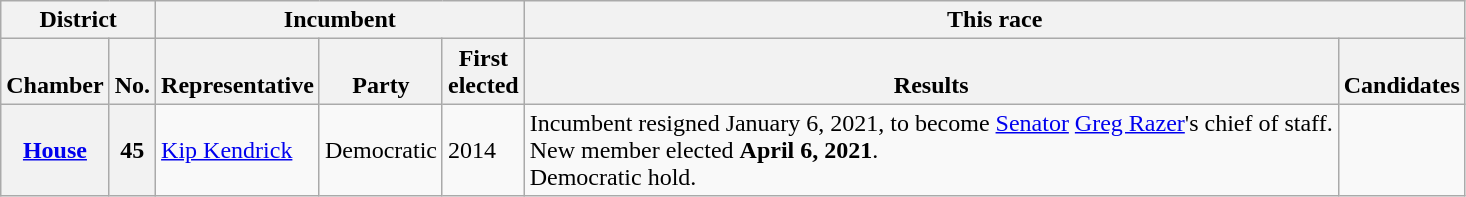<table class="wikitable sortable">
<tr valign=bottom>
<th colspan="2">District</th>
<th colspan="3">Incumbent</th>
<th colspan="2">This race</th>
</tr>
<tr valign=bottom>
<th>Chamber</th>
<th>No.</th>
<th>Representative</th>
<th>Party</th>
<th>First<br>elected</th>
<th>Results</th>
<th>Candidates</th>
</tr>
<tr>
<th><a href='#'>House</a></th>
<th>45</th>
<td><a href='#'>Kip Kendrick</a></td>
<td>Democratic</td>
<td>2014</td>
<td>Incumbent resigned January 6, 2021, to become <a href='#'>Senator</a> <a href='#'>Greg Razer</a>'s chief of staff.<br>New member elected <strong>April 6, 2021</strong>.<br>Democratic hold.</td>
<td nowrap></td>
</tr>
</table>
